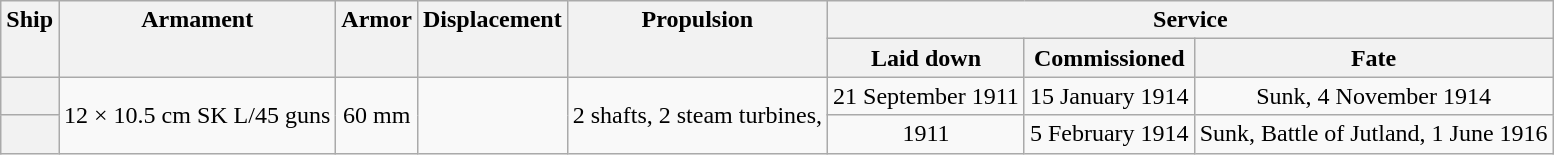<table class="wikitable plainrowheaders" style="text-align: center;">
<tr valign="top">
<th scope="col" rowspan="2">Ship</th>
<th scope="col" rowspan="2">Armament</th>
<th scope="col" rowspan="2">Armor</th>
<th scope="col" rowspan="2">Displacement</th>
<th scope="col" rowspan="2">Propulsion</th>
<th scope="col" colspan="3">Service</th>
</tr>
<tr valign="top">
<th scope="col">Laid down</th>
<th scope="col">Commissioned</th>
<th scope="col">Fate</th>
</tr>
<tr valign="center">
<th scope="row"></th>
<td rowspan="2">12 × 10.5 cm SK L/45 guns</td>
<td rowspan="2">60 mm</td>
<td rowspan="2"></td>
<td rowspan="2">2 shafts, 2 steam turbines, </td>
<td>21 September 1911</td>
<td>15 January 1914</td>
<td>Sunk, 4 November 1914</td>
</tr>
<tr valign="center">
<th scope="row"></th>
<td>1911</td>
<td>5 February 1914</td>
<td>Sunk, Battle of Jutland, 1 June 1916</td>
</tr>
</table>
